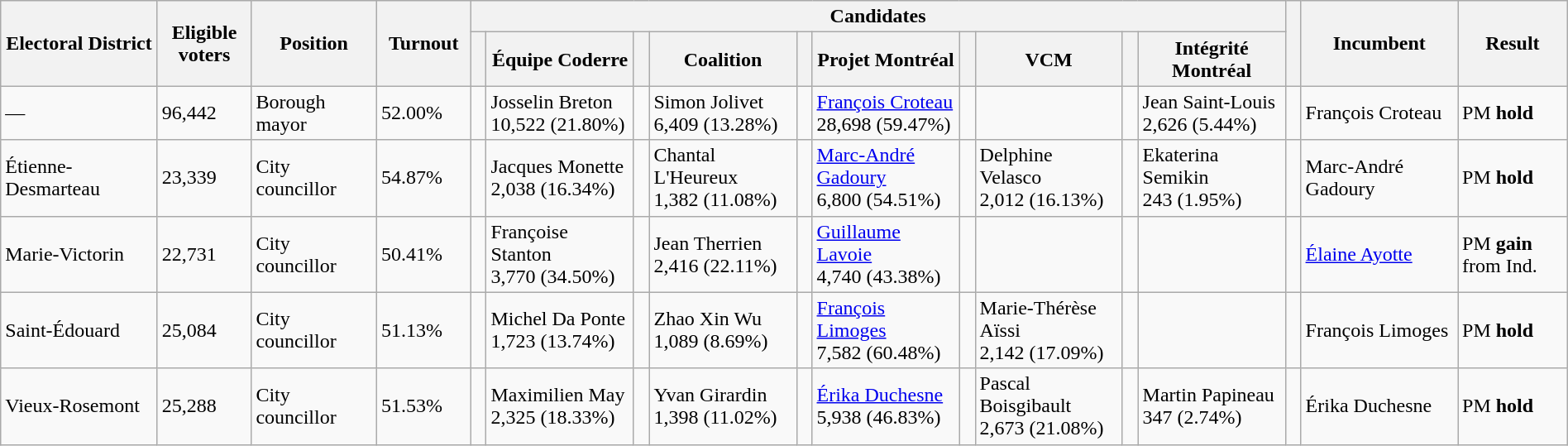<table class="wikitable" width="100%">
<tr>
<th width=10% rowspan=2>Electoral District</th>
<th width=6% rowspan=2>Eligible voters</th>
<th width=8% rowspan=2>Position</th>
<th width=6% rowspan=2>Turnout</th>
<th colspan=10>Candidates</th>
<th width=1% rowspan=2> </th>
<th width=10% rowspan=2>Incumbent</th>
<th width=9% rowspan=2>Result</th>
</tr>
<tr>
<th width=1% > </th>
<th width=9.4% >Équipe Coderre</th>
<th width=1% > </th>
<th width=9.4% >Coalition</th>
<th width=1% > </th>
<th width=9.4% ><span>Projet Montréal</span></th>
<th width=1% > </th>
<th width=9.4% >VCM</th>
<th width=1% > </th>
<th width=9.4% >Intégrité Montréal</th>
</tr>
<tr>
<td>—</td>
<td>96,442</td>
<td>Borough mayor</td>
<td>52.00%</td>
<td></td>
<td>Josselin Breton<br>10,522 (21.80%)</td>
<td></td>
<td>Simon Jolivet<br>6,409 (13.28%)</td>
<td> </td>
<td><a href='#'>François Croteau</a><br>28,698 (59.47%)</td>
<td></td>
<td></td>
<td></td>
<td>Jean Saint-Louis<br>2,626 (5.44%)</td>
<td> </td>
<td>François Croteau</td>
<td>PM <strong>hold</strong></td>
</tr>
<tr>
<td>Étienne-Desmarteau</td>
<td>23,339</td>
<td>City councillor</td>
<td>54.87%</td>
<td></td>
<td>Jacques Monette<br>2,038 (16.34%)</td>
<td></td>
<td>Chantal L'Heureux<br>1,382 (11.08%)</td>
<td> </td>
<td><a href='#'>Marc-André Gadoury</a><br>6,800 (54.51%)</td>
<td></td>
<td>Delphine Velasco<br>2,012 (16.13%)</td>
<td></td>
<td>Ekaterina Semikin<br>243 (1.95%)</td>
<td> </td>
<td>Marc-André Gadoury</td>
<td>PM <strong>hold</strong></td>
</tr>
<tr>
<td>Marie-Victorin</td>
<td>22,731</td>
<td>City councillor</td>
<td>50.41%</td>
<td></td>
<td>Françoise Stanton<br>3,770 (34.50%)</td>
<td></td>
<td>Jean Therrien<br>2,416 (22.11%)</td>
<td> </td>
<td><a href='#'>Guillaume Lavoie</a><br>4,740 (43.38%)</td>
<td></td>
<td></td>
<td></td>
<td></td>
<td> </td>
<td><a href='#'>Élaine Ayotte</a></td>
<td>PM <strong>gain</strong> from Ind.</td>
</tr>
<tr>
<td>Saint-Édouard</td>
<td>25,084</td>
<td>City councillor</td>
<td>51.13%</td>
<td></td>
<td>Michel Da Ponte<br>1,723 (13.74%)</td>
<td></td>
<td>Zhao Xin Wu<br>1,089 (8.69%)</td>
<td> </td>
<td><a href='#'>François Limoges</a><br>7,582 (60.48%)</td>
<td></td>
<td>Marie-Thérèse Aïssi<br>2,142 (17.09%)</td>
<td></td>
<td></td>
<td> </td>
<td>François Limoges</td>
<td>PM <strong>hold</strong></td>
</tr>
<tr>
<td>Vieux-Rosemont</td>
<td>25,288</td>
<td>City councillor</td>
<td>51.53%</td>
<td></td>
<td>Maximilien May<br>2,325 (18.33%)</td>
<td></td>
<td>Yvan Girardin<br>1,398 (11.02%)</td>
<td> </td>
<td><a href='#'>Érika Duchesne</a><br>5,938 (46.83%)</td>
<td></td>
<td>Pascal Boisgibault<br>2,673 (21.08%)</td>
<td></td>
<td>Martin Papineau<br>347 (2.74%)</td>
<td> </td>
<td>Érika Duchesne</td>
<td>PM <strong>hold</strong></td>
</tr>
</table>
